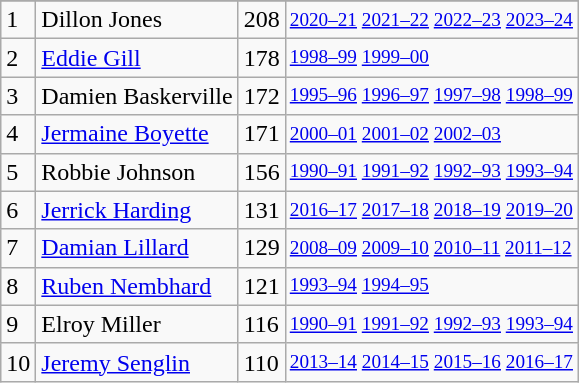<table class="wikitable">
<tr>
</tr>
<tr>
<td>1</td>
<td>Dillon Jones</td>
<td>208</td>
<td style="font-size:80%;"><a href='#'>2020–21</a> <a href='#'>2021–22</a> <a href='#'>2022–23</a> <a href='#'>2023–24</a></td>
</tr>
<tr>
<td>2</td>
<td><a href='#'>Eddie Gill</a></td>
<td>178</td>
<td style="font-size:80%;"><a href='#'>1998–99</a> <a href='#'>1999–00</a></td>
</tr>
<tr>
<td>3</td>
<td>Damien Baskerville</td>
<td>172</td>
<td style="font-size:80%;"><a href='#'>1995–96</a> <a href='#'>1996–97</a> <a href='#'>1997–98</a> <a href='#'>1998–99</a></td>
</tr>
<tr>
<td>4</td>
<td><a href='#'>Jermaine Boyette</a></td>
<td>171</td>
<td style="font-size:80%;"><a href='#'>2000–01</a> <a href='#'>2001–02</a> <a href='#'>2002–03</a></td>
</tr>
<tr>
<td>5</td>
<td>Robbie Johnson</td>
<td>156</td>
<td style="font-size:80%;"><a href='#'>1990–91</a> <a href='#'>1991–92</a> <a href='#'>1992–93</a> <a href='#'>1993–94</a></td>
</tr>
<tr>
<td>6</td>
<td><a href='#'>Jerrick Harding</a></td>
<td>131</td>
<td style="font-size:80%;"><a href='#'>2016–17</a> <a href='#'>2017–18</a> <a href='#'>2018–19</a> <a href='#'>2019–20</a></td>
</tr>
<tr>
<td>7</td>
<td><a href='#'>Damian Lillard</a></td>
<td>129</td>
<td style="font-size:80%;"><a href='#'>2008–09</a> <a href='#'>2009–10</a> <a href='#'>2010–11</a> <a href='#'>2011–12</a></td>
</tr>
<tr>
<td>8</td>
<td><a href='#'>Ruben Nembhard</a></td>
<td>121</td>
<td style="font-size:80%;"><a href='#'>1993–94</a> <a href='#'>1994–95</a></td>
</tr>
<tr>
<td>9</td>
<td>Elroy Miller</td>
<td>116</td>
<td style="font-size:80%;"><a href='#'>1990–91</a> <a href='#'>1991–92</a> <a href='#'>1992–93</a> <a href='#'>1993–94</a></td>
</tr>
<tr>
<td>10</td>
<td><a href='#'>Jeremy Senglin</a></td>
<td>110</td>
<td style="font-size:80%;"><a href='#'>2013–14</a> <a href='#'>2014–15</a> <a href='#'>2015–16</a> <a href='#'>2016–17</a></td>
</tr>
</table>
